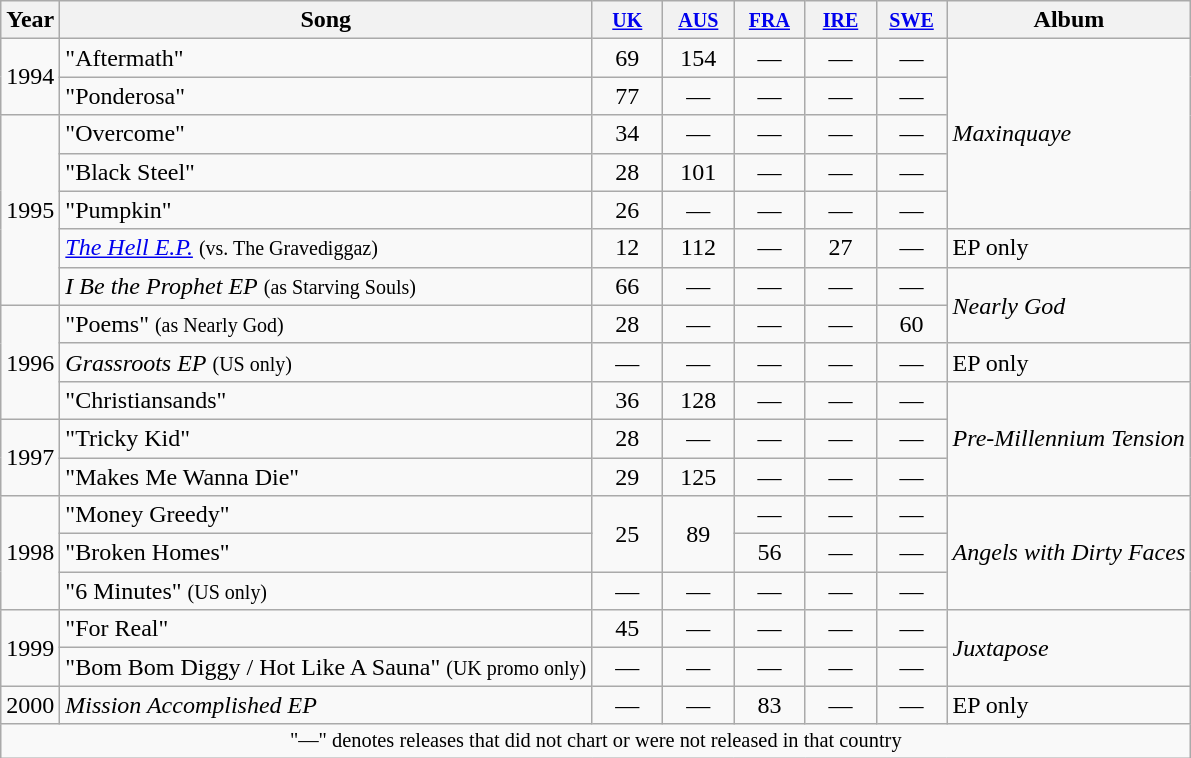<table class="wikitable">
<tr>
<th>Year</th>
<th>Song</th>
<th style="width:40px;"><small><a href='#'>UK</a></small><br></th>
<th style="width:40px;"><small><a href='#'>AUS</a></small><br></th>
<th style="width:40px;"><small><a href='#'>FRA</a></small><br></th>
<th style="width:40px;"><small><a href='#'>IRE</a></small><br></th>
<th style="width:40px;"><small><a href='#'>SWE</a></small><br></th>
<th>Album</th>
</tr>
<tr>
<td rowspan="2">1994</td>
<td>"Aftermath"</td>
<td style="text-align:center;">69</td>
<td style="text-align:center;">154</td>
<td style="text-align:center;">—</td>
<td style="text-align:center;">—</td>
<td style="text-align:center;">—</td>
<td rowspan="5"><em>Maxinquaye</em></td>
</tr>
<tr>
<td>"Ponderosa"</td>
<td style="text-align:center;">77</td>
<td style="text-align:center;">—</td>
<td style="text-align:center;">—</td>
<td style="text-align:center;">—</td>
<td style="text-align:center;">—</td>
</tr>
<tr>
<td rowspan="5">1995</td>
<td>"Overcome"</td>
<td style="text-align:center;">34</td>
<td style="text-align:center;">—</td>
<td style="text-align:center;">—</td>
<td style="text-align:center;">—</td>
<td style="text-align:center;">—</td>
</tr>
<tr>
<td>"Black Steel"</td>
<td style="text-align:center;">28</td>
<td style="text-align:center;">101</td>
<td style="text-align:center;">—</td>
<td style="text-align:center;">—</td>
<td style="text-align:center;">—</td>
</tr>
<tr>
<td>"Pumpkin"</td>
<td style="text-align:center;">26</td>
<td style="text-align:center;">—</td>
<td style="text-align:center;">—</td>
<td style="text-align:center;">—</td>
<td style="text-align:center;">—</td>
</tr>
<tr>
<td><em><a href='#'>The Hell E.P.</a></em> <small>(vs. The Gravediggaz)</small></td>
<td style="text-align:center;">12</td>
<td style="text-align:center;">112</td>
<td style="text-align:center;">—</td>
<td style="text-align:center;">27</td>
<td style="text-align:center;">—</td>
<td>EP only</td>
</tr>
<tr>
<td><em>I Be the Prophet EP</em> <small>(as Starving Souls)</small></td>
<td style="text-align:center;">66</td>
<td style="text-align:center;">—</td>
<td style="text-align:center;">—</td>
<td style="text-align:center;">—</td>
<td style="text-align:center;">—</td>
<td rowspan="2"><em>Nearly God</em></td>
</tr>
<tr>
<td rowspan="3">1996</td>
<td>"Poems" <small>(as Nearly God)</small></td>
<td style="text-align:center;">28</td>
<td style="text-align:center;">—</td>
<td style="text-align:center;">—</td>
<td style="text-align:center;">—</td>
<td style="text-align:center;">60</td>
</tr>
<tr>
<td><em>Grassroots EP</em> <small>(US only)</small></td>
<td style="text-align:center;">—</td>
<td style="text-align:center;">—</td>
<td style="text-align:center;">—</td>
<td style="text-align:center;">—</td>
<td style="text-align:center;">—</td>
<td>EP only</td>
</tr>
<tr>
<td>"Christiansands"</td>
<td style="text-align:center;">36</td>
<td style="text-align:center;">128</td>
<td style="text-align:center;">—</td>
<td style="text-align:center;">—</td>
<td style="text-align:center;">—</td>
<td rowspan="3"><em>Pre-Millennium Tension</em></td>
</tr>
<tr>
<td rowspan="2">1997</td>
<td>"Tricky Kid"</td>
<td style="text-align:center;">28</td>
<td style="text-align:center;">—</td>
<td style="text-align:center;">—</td>
<td style="text-align:center;">—</td>
<td style="text-align:center;">—</td>
</tr>
<tr>
<td>"Makes Me Wanna Die"</td>
<td style="text-align:center;">29</td>
<td style="text-align:center;">125</td>
<td style="text-align:center;">—</td>
<td style="text-align:center;">—</td>
<td style="text-align:center;">—</td>
</tr>
<tr>
<td rowspan="3">1998</td>
<td>"Money Greedy"</td>
<td style="text-align:center;" rowspan="2">25</td>
<td style="text-align:center;" rowspan="2">89</td>
<td style="text-align:center;">—</td>
<td style="text-align:center;">—</td>
<td style="text-align:center;">—</td>
<td rowspan="3"><em>Angels with Dirty Faces</em></td>
</tr>
<tr>
<td>"Broken Homes"</td>
<td style="text-align:center;">56</td>
<td style="text-align:center;">—</td>
<td style="text-align:center;">—</td>
</tr>
<tr>
<td>"6 Minutes" <small>(US only)</small></td>
<td style="text-align:center;">—</td>
<td style="text-align:center;">—</td>
<td style="text-align:center;">—</td>
<td style="text-align:center;">—</td>
<td style="text-align:center;">—</td>
</tr>
<tr>
<td rowspan="2">1999</td>
<td>"For Real"</td>
<td style="text-align:center;">45</td>
<td style="text-align:center;">—</td>
<td style="text-align:center;">—</td>
<td style="text-align:center;">—</td>
<td style="text-align:center;">—</td>
<td rowspan="2"><em>Juxtapose</em></td>
</tr>
<tr>
<td>"Bom Bom Diggy / Hot Like A Sauna" <small>(UK promo only)</small></td>
<td style="text-align:center;">—</td>
<td style="text-align:center;">—</td>
<td style="text-align:center;">—</td>
<td style="text-align:center;">—</td>
<td style="text-align:center;">—</td>
</tr>
<tr>
<td>2000</td>
<td><em>Mission Accomplished EP</em></td>
<td style="text-align:center;">—</td>
<td style="text-align:center;">—</td>
<td style="text-align:center;">83</td>
<td style="text-align:center;">—</td>
<td style="text-align:center;">—</td>
<td>EP only</td>
</tr>
<tr>
<td colspan="13" style="text-align:center; font-size:85%;">"—" denotes releases that did not chart or were not released in that country</td>
</tr>
</table>
